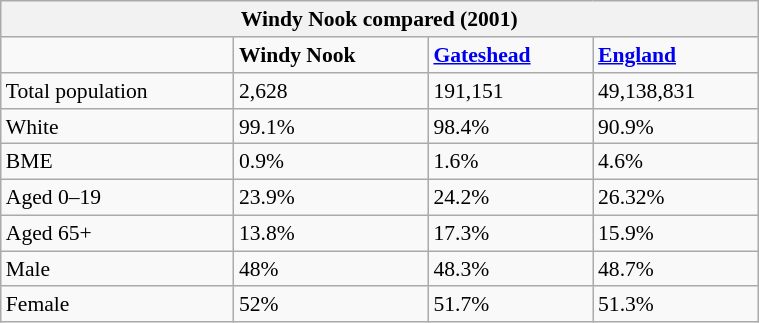<table class="wikitable" style="float: right; margin-left: 2em; width: 40%; font-size: 90%;" cellspacing="3">
<tr>
<th colspan="4"><strong>Windy Nook compared (2001)</strong></th>
</tr>
<tr>
<td></td>
<td><strong>Windy Nook</strong></td>
<td><strong><a href='#'>Gateshead</a></strong></td>
<td><strong><a href='#'>England</a></strong></td>
</tr>
<tr>
<td>Total population</td>
<td>2,628</td>
<td>191,151</td>
<td>49,138,831</td>
</tr>
<tr>
<td>White</td>
<td>99.1%</td>
<td>98.4%</td>
<td>90.9%</td>
</tr>
<tr>
<td>BME</td>
<td>0.9%</td>
<td>1.6%</td>
<td>4.6%</td>
</tr>
<tr>
<td>Aged 0–19</td>
<td>23.9%</td>
<td>24.2%</td>
<td>26.32%</td>
</tr>
<tr>
<td>Aged 65+</td>
<td>13.8%</td>
<td>17.3%</td>
<td>15.9%</td>
</tr>
<tr>
<td>Male</td>
<td>48%</td>
<td>48.3%</td>
<td>48.7%</td>
</tr>
<tr>
<td>Female</td>
<td>52%</td>
<td>51.7%</td>
<td>51.3%</td>
</tr>
</table>
